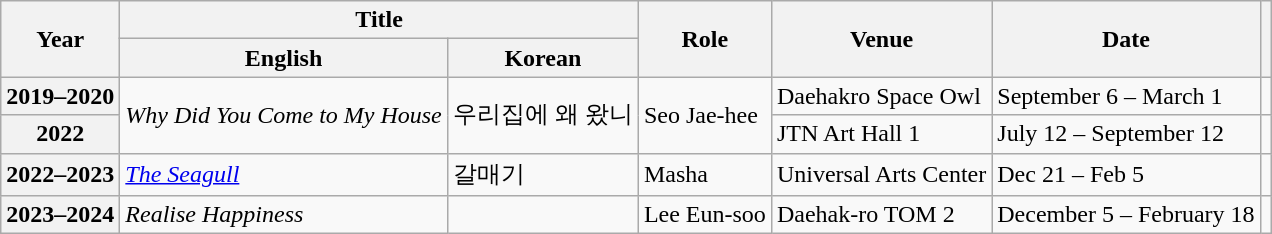<table class="wikitable sortable plainrowheaders" style="text-align:left; font-size:100%;">
<tr>
<th rowspan="2" scope="col">Year</th>
<th colspan="2" scope="col">Title</th>
<th rowspan="2" scope="col">Role</th>
<th rowspan="2" scope="col" class="unsortable">Venue</th>
<th rowspan="2" scope="col">Date</th>
<th rowspan="2" scope="col" class="unsortable"></th>
</tr>
<tr>
<th>English</th>
<th>Korean</th>
</tr>
<tr>
<th scope="row">2019–2020</th>
<td rowspan="2"><em>Why Did You Come to My House</em></td>
<td rowspan="2">우리집에 왜 왔니</td>
<td rowspan="2">Seo Jae-hee</td>
<td>Daehakro Space Owl</td>
<td>September 6 – March 1</td>
<td style="text-align:center"></td>
</tr>
<tr>
<th scope="row">2022</th>
<td>JTN Art Hall 1</td>
<td>July 12 – September 12</td>
<td style="text-align:center"></td>
</tr>
<tr>
<th scope="row">2022–2023</th>
<td><em><a href='#'>The Seagull</a></em></td>
<td>갈매기</td>
<td>Masha</td>
<td>Universal Arts Center</td>
<td>Dec 21 – Feb 5</td>
<td style="text-align:center"></td>
</tr>
<tr>
<th scope="row">2023–2024</th>
<td><em>Realise Happiness</em></td>
<td></td>
<td>Lee Eun-soo</td>
<td>Daehak-ro TOM 2</td>
<td>December 5 – February 18</td>
<td style="text-align:center;"></td>
</tr>
</table>
